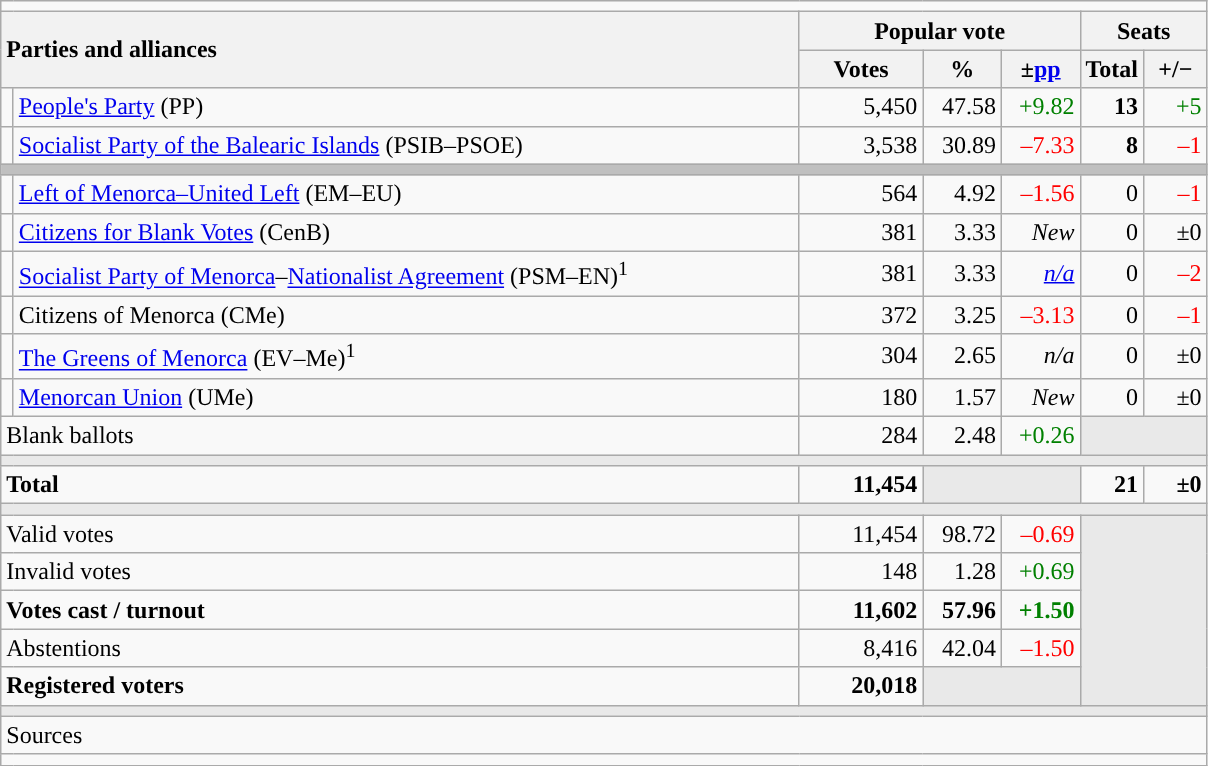<table class="wikitable" style="text-align:right;">
<tr>
<td colspan="7"></td>
</tr>
<tr>
<th style="text-align:left;" rowspan="2" colspan="2" width="525">Parties and alliances</th>
<th colspan="3">Popular vote</th>
<th colspan="2">Seats</th>
</tr>
<tr>
<th width="75">Votes</th>
<th width="45">%</th>
<th width="45">±<a href='#'>pp</a></th>
<th width="35">Total</th>
<th width="35">+/−</th>
</tr>
<tr>
<td width="1" style="color:inherit;background:"></td>
<td align="left"><a href='#'>People's Party</a> (PP)</td>
<td>5,450</td>
<td>47.58</td>
<td style="color:green;">+9.82</td>
<td><strong>13</strong></td>
<td style="color:green;">+5</td>
</tr>
<tr>
<td style="color:inherit;background:"></td>
<td align="left"><a href='#'>Socialist Party of the Balearic Islands</a> (PSIB–PSOE)</td>
<td>3,538</td>
<td>30.89</td>
<td style="color:red;">–7.33</td>
<td><strong>8</strong></td>
<td style="color:red;">–1</td>
</tr>
<tr>
<td colspan="7" style="color:inherit;background:#C0C0C0"></td>
</tr>
<tr>
<td style="color:inherit;background:"></td>
<td align="left"><a href='#'>Left of Menorca–United Left</a> (EM–EU)</td>
<td>564</td>
<td>4.92</td>
<td style="color:red;">–1.56</td>
<td>0</td>
<td style="color:red;">–1</td>
</tr>
<tr>
<td style="color:inherit;background:"></td>
<td align="left"><a href='#'>Citizens for Blank Votes</a> (CenB)</td>
<td>381</td>
<td>3.33</td>
<td><em>New</em></td>
<td>0</td>
<td>±0</td>
</tr>
<tr>
<td style="color:inherit;background:"></td>
<td align="left"><a href='#'>Socialist Party of Menorca</a>–<a href='#'>Nationalist Agreement</a> (PSM–EN)<sup>1</sup></td>
<td>381</td>
<td>3.33</td>
<td><em><a href='#'>n/a</a></em></td>
<td>0</td>
<td style="color:red;">–2</td>
</tr>
<tr>
<td style="color:inherit;background:"></td>
<td align="left">Citizens of Menorca (CMe)</td>
<td>372</td>
<td>3.25</td>
<td style="color:red;">–3.13</td>
<td>0</td>
<td style="color:red;">–1</td>
</tr>
<tr>
<td style="color:inherit;background:"></td>
<td align="left"><a href='#'>The Greens of Menorca</a> (EV–Me)<sup>1</sup></td>
<td>304</td>
<td>2.65</td>
<td><em>n/a</em></td>
<td>0</td>
<td>±0</td>
</tr>
<tr>
<td style="color:inherit;background:"></td>
<td align="left"><a href='#'>Menorcan Union</a> (UMe)</td>
<td>180</td>
<td>1.57</td>
<td><em>New</em></td>
<td>0</td>
<td>±0</td>
</tr>
<tr>
<td align="left" colspan="2">Blank ballots</td>
<td>284</td>
<td>2.48</td>
<td style="color:green;">+0.26</td>
<td style="color:inherit;background:#E9E9E9" colspan="2"></td>
</tr>
<tr>
<td colspan="7" style="color:inherit;background:#E9E9E9"></td>
</tr>
<tr style="font-weight:bold;">
<td align="left" colspan="2">Total</td>
<td>11,454</td>
<td bgcolor="#E9E9E9" colspan="2"></td>
<td>21</td>
<td>±0</td>
</tr>
<tr>
<td colspan="7" style="color:inherit;background:#E9E9E9"></td>
</tr>
<tr>
<td align="left" colspan="2">Valid votes</td>
<td>11,454</td>
<td>98.72</td>
<td style="color:red;">–0.69</td>
<td bgcolor="#E9E9E9" colspan="2" rowspan="5"></td>
</tr>
<tr>
<td align="left" colspan="2">Invalid votes</td>
<td>148</td>
<td>1.28</td>
<td style="color:green;">+0.69</td>
</tr>
<tr style="font-weight:bold;">
<td align="left" colspan="2">Votes cast / turnout</td>
<td>11,602</td>
<td>57.96</td>
<td style="color:green;">+1.50</td>
</tr>
<tr>
<td align="left" colspan="2">Abstentions</td>
<td>8,416</td>
<td>42.04</td>
<td style="color:red;">–1.50</td>
</tr>
<tr style="font-weight:bold;">
<td align="left" colspan="2">Registered voters</td>
<td>20,018</td>
<td bgcolor="#E9E9E9" colspan="2"></td>
</tr>
<tr>
<td colspan="7" style="color:inherit;background:#E9E9E9"></td>
</tr>
<tr>
<td align="left" colspan="7">Sources</td>
</tr>
<tr>
<td colspan="7" style="text-align:left; max-width:790px;"></td>
</tr>
</table>
